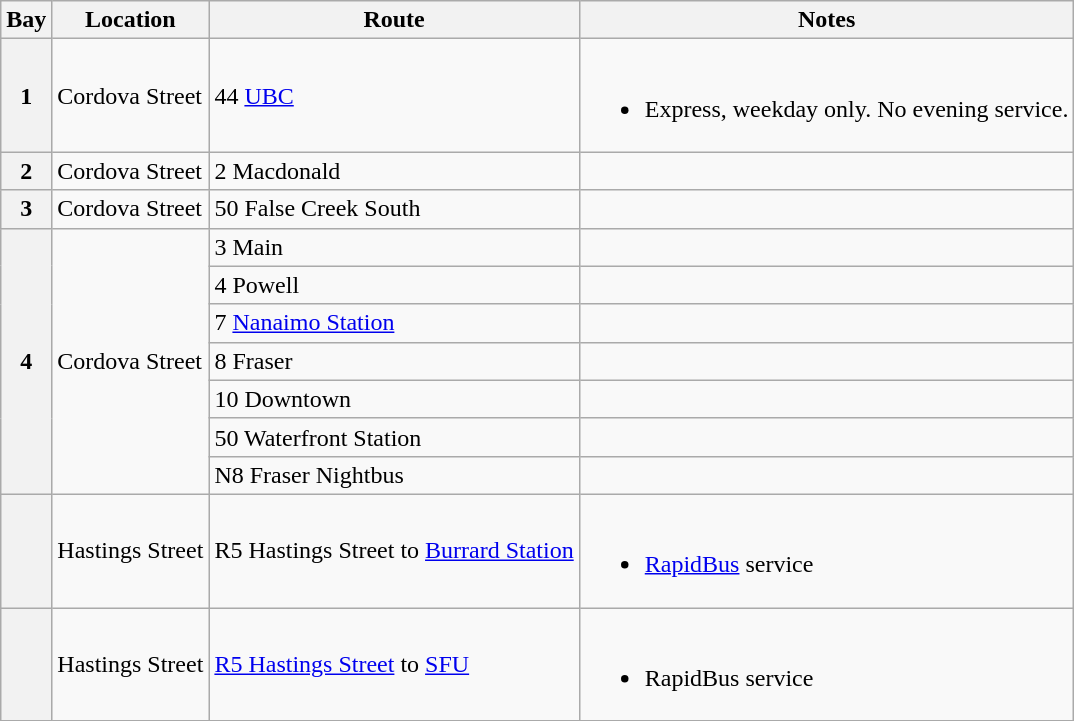<table class="wikitable">
<tr>
<th>Bay</th>
<th>Location</th>
<th>Route</th>
<th>Notes</th>
</tr>
<tr>
<th>1</th>
<td>Cordova Street<br></td>
<td>44 <a href='#'>UBC</a></td>
<td><br><ul><li>Express, weekday only. No evening service.</li></ul></td>
</tr>
<tr>
<th>2</th>
<td>Cordova Street<br></td>
<td>2 Macdonald</td>
<td></td>
</tr>
<tr>
<th>3</th>
<td>Cordova Street<br></td>
<td>50 False Creek South</td>
<td></td>
</tr>
<tr>
<th rowspan="7">4</th>
<td rowspan="7">Cordova Street<br></td>
<td>3 Main</td>
<td></td>
</tr>
<tr>
<td>4 Powell</td>
<td></td>
</tr>
<tr>
<td>7 <a href='#'>Nanaimo Station</a></td>
<td></td>
</tr>
<tr>
<td>8 Fraser</td>
<td></td>
</tr>
<tr>
<td>10 Downtown</td>
<td></td>
</tr>
<tr>
<td>50 Waterfront Station</td>
<td></td>
</tr>
<tr>
<td>N8 Fraser Nightbus</td>
<td></td>
</tr>
<tr>
<th></th>
<td>Hastings Street<br></td>
<td>R5 Hastings Street to <a href='#'>Burrard Station</a></td>
<td><br><ul><li><a href='#'>RapidBus</a> service</li></ul></td>
</tr>
<tr>
<th></th>
<td>Hastings Street<br></td>
<td><a href='#'>R5 Hastings Street</a> to <a href='#'>SFU</a></td>
<td><br><ul><li>RapidBus service</li></ul></td>
</tr>
<tr>
</tr>
</table>
